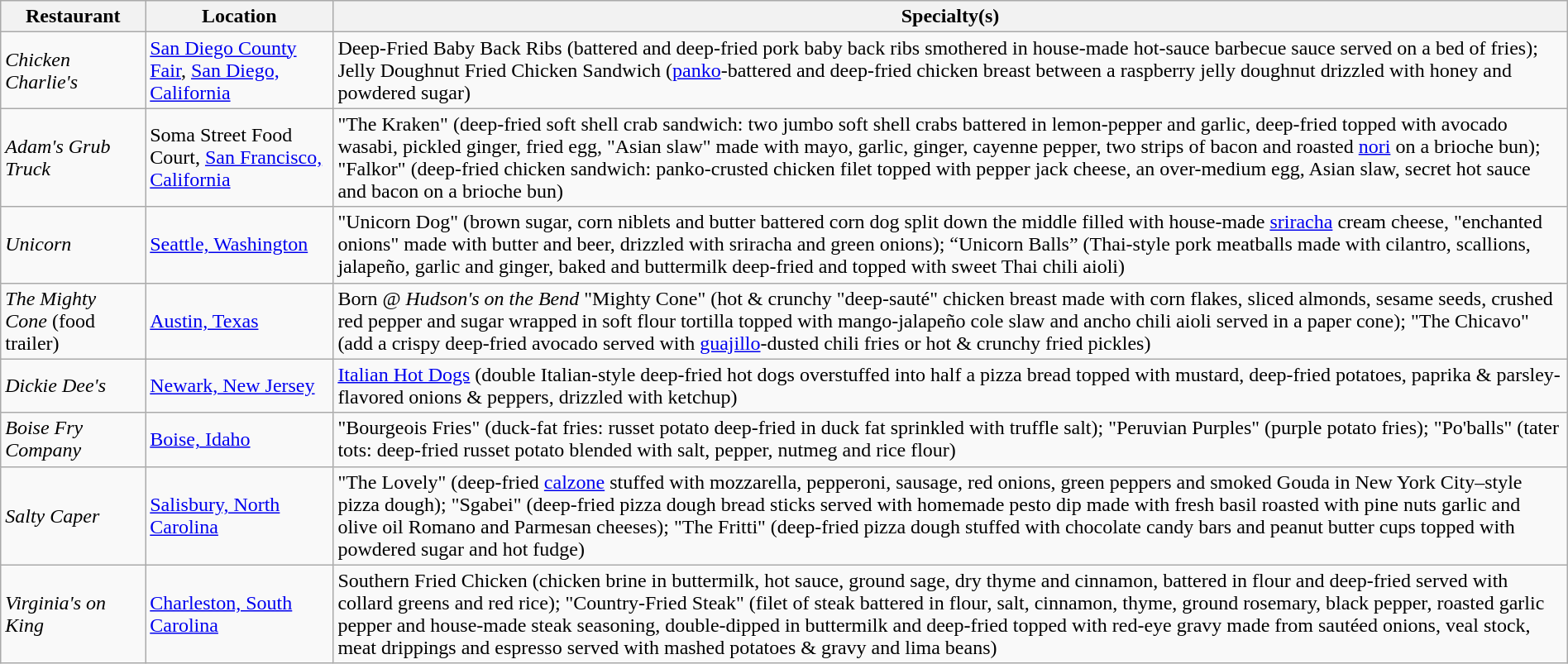<table class="wikitable" style="width:100%;">
<tr>
<th>Restaurant</th>
<th>Location</th>
<th>Specialty(s)</th>
</tr>
<tr>
<td><em>Chicken Charlie's</em></td>
<td><a href='#'>San Diego County Fair</a>, <a href='#'>San Diego, California</a></td>
<td>Deep-Fried Baby Back Ribs (battered and deep-fried pork baby back ribs smothered in house-made hot-sauce barbecue sauce served on a bed of fries); Jelly Doughnut Fried Chicken Sandwich (<a href='#'>panko</a>-battered and deep-fried chicken breast between a raspberry jelly doughnut drizzled with honey and powdered sugar)</td>
</tr>
<tr>
<td><em>Adam's Grub Truck</em></td>
<td>Soma Street Food Court, <a href='#'>San Francisco, California</a></td>
<td>"The Kraken" (deep-fried soft shell crab sandwich: two jumbo soft shell crabs battered in lemon-pepper and garlic, deep-fried topped with avocado wasabi, pickled ginger, fried egg, "Asian slaw" made with mayo, garlic, ginger, cayenne pepper, two strips of bacon and roasted <a href='#'>nori</a> on a brioche bun); "Falkor" (deep-fried chicken sandwich: panko-crusted chicken filet topped with pepper jack cheese, an over-medium egg, Asian slaw, secret hot sauce and bacon on a brioche bun)</td>
</tr>
<tr>
<td><em>Unicorn</em></td>
<td><a href='#'>Seattle, Washington</a></td>
<td>"Unicorn Dog" (brown sugar, corn niblets and butter battered corn dog split down the middle filled with house-made <a href='#'>sriracha</a> cream cheese, "enchanted onions" made with butter and beer, drizzled with sriracha and green onions); “Unicorn Balls” (Thai-style pork meatballs made with cilantro, scallions, jalapeño, garlic and ginger, baked and buttermilk deep-fried and topped with sweet Thai chili aioli)</td>
</tr>
<tr>
<td><em>The Mighty Cone</em> (food trailer)</td>
<td><a href='#'>Austin, Texas</a></td>
<td>Born @ <em>Hudson's on the Bend</em> "Mighty Cone" (hot & crunchy "deep-sauté" chicken breast made with corn flakes, sliced almonds, sesame seeds, crushed red pepper and sugar wrapped in soft flour tortilla topped with mango-jalapeño cole slaw and ancho chili aioli served in a paper cone); "The Chicavo" (add a crispy deep-fried avocado served with <a href='#'>guajillo</a>-dusted chili fries or hot & crunchy fried pickles)</td>
</tr>
<tr>
<td><em>Dickie Dee's</em></td>
<td><a href='#'>Newark, New Jersey</a></td>
<td><a href='#'>Italian Hot Dogs</a> (double Italian-style deep-fried hot dogs overstuffed into half a pizza bread topped with mustard, deep-fried potatoes, paprika & parsley-flavored onions & peppers, drizzled with ketchup)</td>
</tr>
<tr>
<td><em>Boise Fry Company</em></td>
<td><a href='#'>Boise, Idaho</a></td>
<td>"Bourgeois Fries" (duck-fat fries: russet potato deep-fried in duck fat sprinkled with truffle salt); "Peruvian Purples" (purple potato fries); "Po'balls" (tater tots: deep-fried russet potato blended with salt, pepper, nutmeg and rice flour)</td>
</tr>
<tr>
<td><em>Salty Caper</em></td>
<td><a href='#'>Salisbury, North Carolina</a></td>
<td>"The Lovely" (deep-fried <a href='#'>calzone</a> stuffed with mozzarella, pepperoni, sausage, red onions, green peppers and smoked Gouda in New York City–style pizza dough); "Sgabei" (deep-fried pizza dough bread sticks served with homemade pesto dip made with fresh basil roasted with pine nuts garlic and olive oil Romano and Parmesan cheeses); "The Fritti" (deep-fried pizza dough stuffed with chocolate candy bars and peanut butter cups topped with powdered sugar and hot fudge)</td>
</tr>
<tr>
<td><em>Virginia's on King</em></td>
<td><a href='#'>Charleston, South Carolina</a></td>
<td>Southern Fried Chicken (chicken brine in buttermilk, hot sauce, ground sage, dry thyme and cinnamon, battered in flour and deep-fried served with collard greens and red rice); "Country-Fried Steak" (filet of steak battered in flour, salt, cinnamon, thyme, ground rosemary, black pepper, roasted garlic pepper and house-made steak seasoning, double-dipped in buttermilk and deep-fried topped with red-eye gravy made from sautéed onions, veal stock, meat drippings and espresso served with mashed potatoes & gravy and lima beans)</td>
</tr>
</table>
